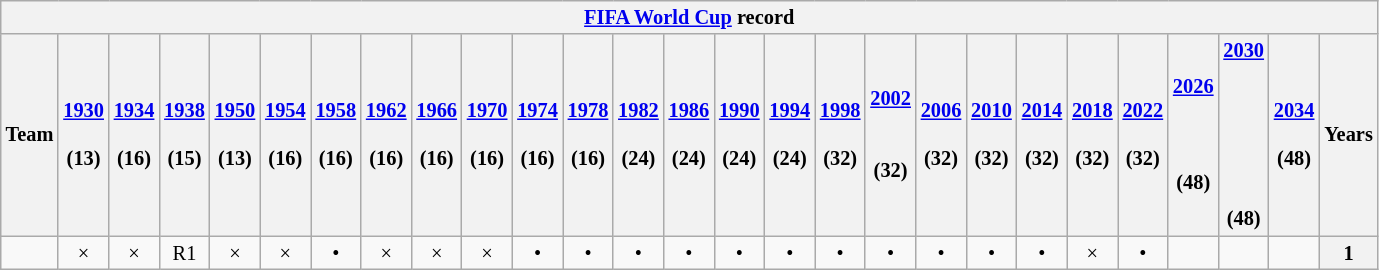<table class="wikitable" style="text-align:center; font-size:85%;">
<tr>
<th colspan=29><a href='#'>FIFA World Cup</a> record</th>
</tr>
<tr>
<th>Team</th>
<th><a href='#'>1930</a><br><br>(13)</th>
<th><a href='#'>1934</a><br><br>(16)</th>
<th><a href='#'>1938</a><br><br>(15)</th>
<th><a href='#'>1950</a><br><br>(13)</th>
<th><a href='#'>1954</a><br><br>(16)</th>
<th><a href='#'>1958</a><br><br>(16)</th>
<th><a href='#'>1962</a><br><br>(16)</th>
<th><a href='#'>1966</a><br><br>(16)</th>
<th><a href='#'>1970</a><br><br>(16)</th>
<th><a href='#'>1974</a><br><br>(16)</th>
<th><a href='#'>1978</a><br><br>(16)</th>
<th><a href='#'>1982</a><br><br>(24)</th>
<th><a href='#'>1986</a><br><br>(24)</th>
<th><a href='#'>1990</a><br><br>(24)</th>
<th><a href='#'>1994</a><br><br>(24)</th>
<th><a href='#'>1998</a><br><br>(32)</th>
<th><a href='#'>2002</a><br><br><br>(32)</th>
<th><a href='#'>2006</a><br><br>(32)</th>
<th><a href='#'>2010</a><br><br>(32)</th>
<th><a href='#'>2014</a><br><br>(32)</th>
<th><a href='#'>2018</a><br><br>(32)</th>
<th><a href='#'>2022</a><br><br>(32)</th>
<th><a href='#'>2026</a><br><br><br><br>(48)</th>
<th><a href='#'>2030</a> <br> <br>  <br> <br> <br>  <br> <br> (48)</th>
<th><a href='#'>2034</a> <br> <br> (48)</th>
<th>Years</th>
</tr>
<tr>
<td align=left></td>
<td>×</td>
<td>×</td>
<td>R1</td>
<td>×</td>
<td>×</td>
<td>•</td>
<td>×</td>
<td>×</td>
<td>×</td>
<td>•</td>
<td>•</td>
<td>•</td>
<td>•</td>
<td>•</td>
<td>•</td>
<td>•</td>
<td>•</td>
<td>•</td>
<td>•</td>
<td>•</td>
<td>×</td>
<td>•</td>
<td></td>
<td></td>
<td></td>
<th>1</th>
</tr>
</table>
